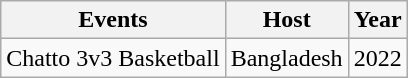<table class ="wikitable">
<tr>
<th>Events</th>
<th>Host</th>
<th>Year</th>
</tr>
<tr>
<td>Chatto 3v3 Basketball</td>
<td>Bangladesh</td>
<td>2022</td>
</tr>
</table>
